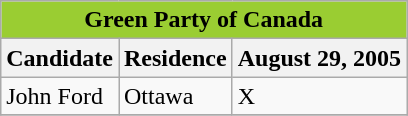<table class="wikitable">
<tr>
<td align="center" bgcolor="yellowgreen" colspan=3><strong>Green Party of Canada</strong></td>
</tr>
<tr>
<th align="left">Candidate</th>
<th align="center">Residence</th>
<th align="left">August 29, 2005</th>
</tr>
<tr>
<td>John Ford</td>
<td>Ottawa</td>
<td>X</td>
</tr>
<tr>
</tr>
</table>
